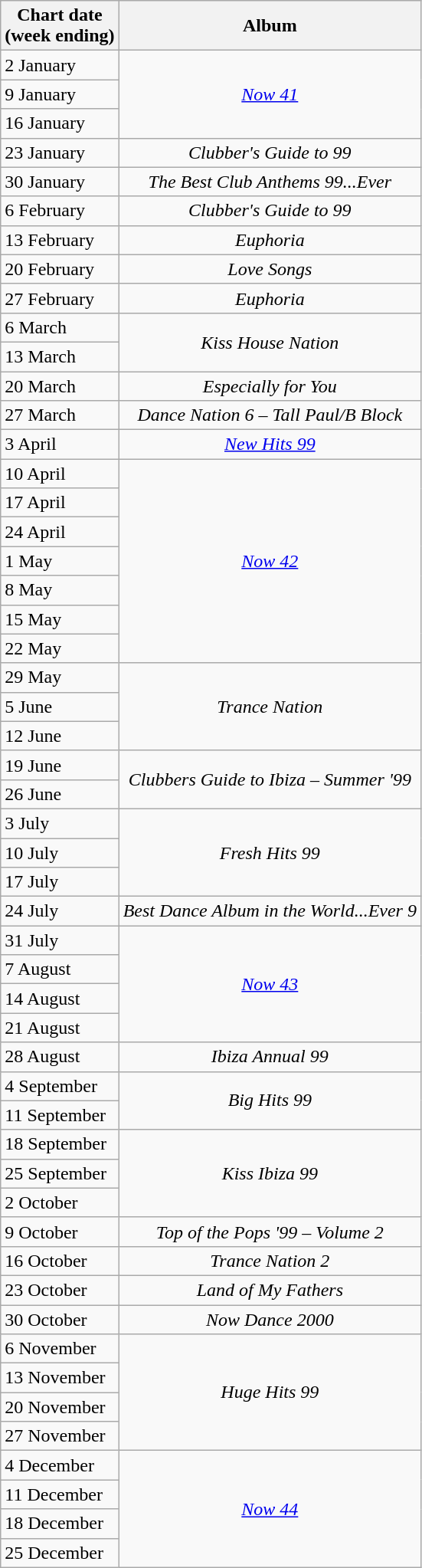<table class="wikitable">
<tr>
<th style="text-align:center;">Chart date<br>(week ending)</th>
<th style="text-align:center;">Album</th>
</tr>
<tr>
<td style="text-align:left;">2 January</td>
<td style="text-align:center;" rowspan="3"><em><a href='#'>Now 41</a></em></td>
</tr>
<tr>
<td style="text-align:left;">9 January</td>
</tr>
<tr>
<td style="text-align:left;">16 January</td>
</tr>
<tr>
<td style="text-align:left;">23 January</td>
<td style="text-align:center;"><em>Clubber's Guide to 99</em></td>
</tr>
<tr>
<td style="text-align:left;">30 January</td>
<td style="text-align:center;"><em>The Best Club Anthems 99...Ever</em></td>
</tr>
<tr>
<td style="text-align:left;">6 February</td>
<td style="text-align:center;"><em>Clubber's Guide to 99</em></td>
</tr>
<tr>
<td style="text-align:left;">13 February</td>
<td style="text-align:center;"><em>Euphoria</em></td>
</tr>
<tr>
<td style="text-align:left;">20 February</td>
<td style="text-align:center;"><em>Love Songs</em></td>
</tr>
<tr>
<td style="text-align:left;">27 February</td>
<td style="text-align:center;"><em>Euphoria</em></td>
</tr>
<tr>
<td style="text-align:left;">6 March</td>
<td style="text-align:center;" rowspan="2"><em>Kiss House Nation</em></td>
</tr>
<tr>
<td style="text-align:left;">13 March</td>
</tr>
<tr>
<td style="text-align:left;">20 March</td>
<td style="text-align:center;"><em>Especially for You</em></td>
</tr>
<tr>
<td style="text-align:left;">27 March</td>
<td style="text-align:center;"><em>Dance Nation 6 – Tall Paul/B Block</em></td>
</tr>
<tr>
<td style="text-align:left;">3 April</td>
<td style="text-align:center;"><em><a href='#'>New Hits 99</a></em></td>
</tr>
<tr>
<td style="text-align:left;">10 April</td>
<td style="text-align:center;" rowspan="7"><em><a href='#'>Now 42</a></em></td>
</tr>
<tr>
<td style="text-align:left;">17 April</td>
</tr>
<tr>
<td style="text-align:left;">24 April</td>
</tr>
<tr>
<td style="text-align:left;">1 May</td>
</tr>
<tr>
<td style="text-align:left;">8 May</td>
</tr>
<tr>
<td style="text-align:left;">15 May</td>
</tr>
<tr>
<td style="text-align:left;">22 May</td>
</tr>
<tr>
<td style="text-align:left;">29 May</td>
<td style="text-align:center;" rowspan="3"><em>Trance Nation</em></td>
</tr>
<tr>
<td style="text-align:left;">5 June</td>
</tr>
<tr>
<td style="text-align:left;">12 June</td>
</tr>
<tr>
<td style="text-align:left;">19 June</td>
<td style="text-align:center;" rowspan="2"><em>Clubbers Guide to Ibiza – Summer '99</em></td>
</tr>
<tr>
<td style="text-align:left;">26 June</td>
</tr>
<tr>
<td style="text-align:left;">3 July</td>
<td style="text-align:center;" rowspan="3"><em>Fresh Hits 99</em></td>
</tr>
<tr>
<td style="text-align:left;">10 July</td>
</tr>
<tr>
<td style="text-align:left;">17 July</td>
</tr>
<tr>
<td style="text-align:left;">24 July</td>
<td style="text-align:center;"><em>Best Dance Album in the World...Ever 9</em></td>
</tr>
<tr>
<td style="text-align:left;">31 July</td>
<td style="text-align:center;" rowspan="4"><em><a href='#'>Now 43</a></em></td>
</tr>
<tr>
<td style="text-align:left;">7 August</td>
</tr>
<tr>
<td style="text-align:left;">14 August</td>
</tr>
<tr>
<td style="text-align:left;">21 August</td>
</tr>
<tr>
<td style="text-align:left;">28 August</td>
<td style="text-align:center;"><em>Ibiza Annual 99</em></td>
</tr>
<tr>
<td style="text-align:left;">4 September</td>
<td style="text-align:center;" rowspan="2"><em>Big Hits 99</em></td>
</tr>
<tr>
<td style="text-align:left;">11 September</td>
</tr>
<tr>
<td style="text-align:left;">18 September</td>
<td style="text-align:center;" rowspan="3"><em>Kiss Ibiza 99</em></td>
</tr>
<tr>
<td style="text-align:left;">25 September</td>
</tr>
<tr>
<td style="text-align:left;">2 October</td>
</tr>
<tr>
<td style="text-align:left;">9 October</td>
<td style="text-align:center;"><em>Top of the Pops '99 – Volume 2</em></td>
</tr>
<tr>
<td style="text-align:left;">16 October</td>
<td style="text-align:center;"><em>Trance Nation 2</em></td>
</tr>
<tr>
<td style="text-align:left;">23 October</td>
<td style="text-align:center;"><em>Land of My Fathers</em></td>
</tr>
<tr>
<td style="text-align:left;">30 October</td>
<td style="text-align:center;"><em>Now Dance 2000</em></td>
</tr>
<tr>
<td style="text-align:left;">6 November</td>
<td style="text-align:center;" rowspan="4"><em>Huge Hits 99</em></td>
</tr>
<tr>
<td style="text-align:left;">13 November</td>
</tr>
<tr>
<td style="text-align:left;">20 November</td>
</tr>
<tr>
<td style="text-align:left;">27 November</td>
</tr>
<tr>
<td style="text-align:left;">4 December</td>
<td style="text-align:center;" rowspan="4"><em><a href='#'>Now 44</a></em></td>
</tr>
<tr>
<td style="text-align:left;">11 December</td>
</tr>
<tr>
<td style="text-align:left;">18 December</td>
</tr>
<tr>
<td style="text-align:left;">25 December</td>
</tr>
</table>
